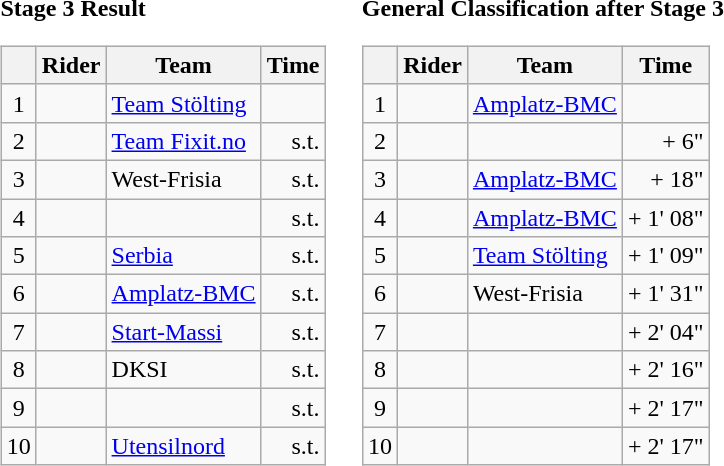<table>
<tr>
<td><strong>Stage 3 Result</strong><br><table class="wikitable">
<tr>
<th></th>
<th>Rider</th>
<th>Team</th>
<th>Time</th>
</tr>
<tr>
<td style="text-align:center;">1</td>
<td></td>
<td><a href='#'>Team Stölting</a></td>
<td align="right"></td>
</tr>
<tr>
<td style="text-align:center;">2</td>
<td></td>
<td><a href='#'>Team Fixit.no</a></td>
<td align="right">s.t.</td>
</tr>
<tr>
<td style="text-align:center;">3</td>
<td></td>
<td>West-Frisia</td>
<td align="right">s.t.</td>
</tr>
<tr>
<td style="text-align:center;">4</td>
<td></td>
<td></td>
<td align="right">s.t.</td>
</tr>
<tr>
<td style="text-align:center;">5</td>
<td></td>
<td><a href='#'>Serbia</a></td>
<td align="right">s.t.</td>
</tr>
<tr>
<td style="text-align:center;">6</td>
<td></td>
<td><a href='#'>Amplatz-BMC</a></td>
<td align="right">s.t.</td>
</tr>
<tr>
<td style="text-align:center;">7</td>
<td></td>
<td><a href='#'>Start-Massi</a></td>
<td align="right">s.t.</td>
</tr>
<tr>
<td style="text-align:center;">8</td>
<td></td>
<td>DKSI</td>
<td align="right">s.t.</td>
</tr>
<tr>
<td style="text-align:center;">9</td>
<td></td>
<td></td>
<td align="right">s.t.</td>
</tr>
<tr>
<td style="text-align:center;">10</td>
<td></td>
<td><a href='#'>Utensilnord</a></td>
<td align="right">s.t.</td>
</tr>
</table>
</td>
<td></td>
<td><strong>General Classification after Stage 3</strong><br><table class="wikitable">
<tr>
<th></th>
<th>Rider</th>
<th>Team</th>
<th>Time</th>
</tr>
<tr>
<td style="text-align:center;">1</td>
<td> </td>
<td><a href='#'>Amplatz-BMC</a></td>
<td style="text-align:right;"></td>
</tr>
<tr>
<td style="text-align:center;">2</td>
<td></td>
<td></td>
<td style="text-align:right;">+ 6"</td>
</tr>
<tr>
<td style="text-align:center;">3</td>
<td></td>
<td><a href='#'>Amplatz-BMC</a></td>
<td style="text-align:right;">+ 18"</td>
</tr>
<tr>
<td style="text-align:center;">4</td>
<td></td>
<td><a href='#'>Amplatz-BMC</a></td>
<td style="text-align:right;">+ 1' 08"</td>
</tr>
<tr>
<td style="text-align:center;">5</td>
<td></td>
<td><a href='#'>Team Stölting</a></td>
<td style="text-align:right;">+ 1' 09"</td>
</tr>
<tr>
<td style="text-align:center;">6</td>
<td></td>
<td>West-Frisia</td>
<td style="text-align:right;">+ 1' 31"</td>
</tr>
<tr>
<td style="text-align:center;">7</td>
<td></td>
<td></td>
<td style="text-align:right;">+ 2' 04"</td>
</tr>
<tr>
<td style="text-align:center;">8</td>
<td></td>
<td></td>
<td style="text-align:right;">+ 2' 16"</td>
</tr>
<tr>
<td style="text-align:center;">9</td>
<td></td>
<td></td>
<td style="text-align:right;">+ 2' 17"</td>
</tr>
<tr>
<td style="text-align:center;">10</td>
<td></td>
<td></td>
<td style="text-align:right;">+ 2' 17"</td>
</tr>
</table>
</td>
</tr>
</table>
